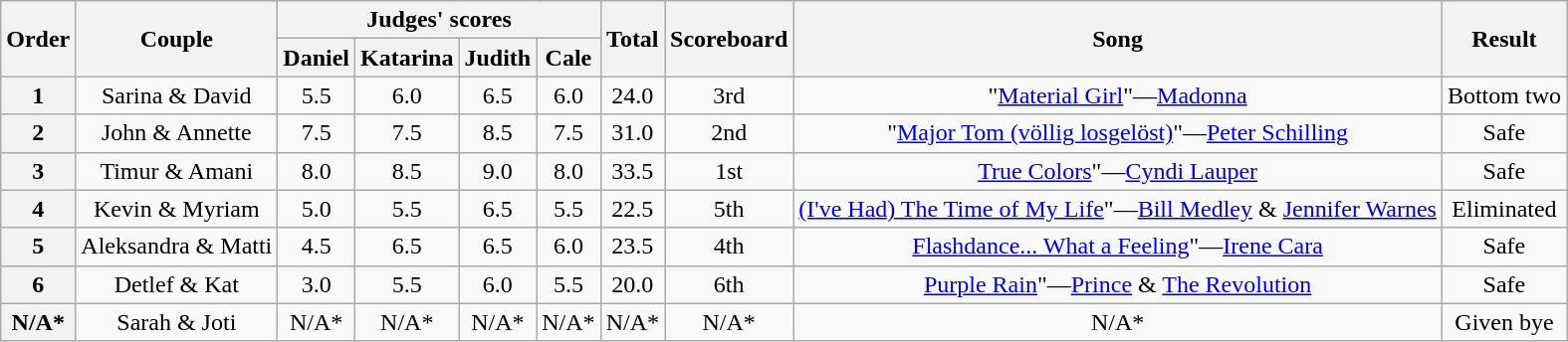<table class="wikitable plainrowheaders" style="text-align:center;">
<tr>
<th scope="col" rowspan=2>Order</th>
<th scope="col" rowspan=2>Couple</th>
<th scope="col" colspan=4>Judges' scores</th>
<th scope="col" rowspan=2>Total</th>
<th scope="col" rowspan=2>Scoreboard</th>
<th scope="col" rowspan=2>Song</th>
<th scope="col" rowspan=2>Result</th>
</tr>
<tr>
<th scope="col">Daniel</th>
<th>Katarina</th>
<th>Judith</th>
<th>Cale</th>
</tr>
<tr>
<th scope="col">1</th>
<td>Sarina & David</td>
<td>5.5</td>
<td>6.0</td>
<td>6.5</td>
<td>6.0</td>
<td>24.0</td>
<td>3rd</td>
<td>"<a href='#'>Material Girl</a>"—<a href='#'>Madonna</a></td>
<td>Bottom two</td>
</tr>
<tr>
<th scope="col">2</th>
<td>John & Annette</td>
<td>7.5</td>
<td>7.5</td>
<td>8.5</td>
<td>7.5</td>
<td>31.0</td>
<td>2nd</td>
<td>"<a href='#'>Major Tom (völlig losgelöst)</a>"—<a href='#'>Peter Schilling</a></td>
<td>Safe</td>
</tr>
<tr>
<th scope="col">3</th>
<td>Timur & Amani</td>
<td>8.0</td>
<td>8.5</td>
<td>9.0</td>
<td>8.0</td>
<td>33.5</td>
<td>1st</td>
<td><a href='#'>True Colors</a>"—<a href='#'>Cyndi Lauper</a></td>
<td>Safe</td>
</tr>
<tr>
<th scope="col">4</th>
<td>Kevin & Myriam</td>
<td>5.0</td>
<td>5.5</td>
<td>6.5</td>
<td>5.5</td>
<td>22.5</td>
<td>5th</td>
<td><a href='#'>(I've Had) The Time of My Life</a>"—<a href='#'>Bill Medley</a> & <a href='#'>Jennifer Warnes</a></td>
<td>Eliminated</td>
</tr>
<tr>
<th scope="col">5</th>
<td>Aleksandra & Matti</td>
<td>4.5</td>
<td>6.5</td>
<td>6.5</td>
<td>6.0</td>
<td>23.5</td>
<td>4th</td>
<td><a href='#'>Flashdance... What a Feeling</a>"—<a href='#'>Irene Cara</a></td>
<td>Safe</td>
</tr>
<tr>
<th scope="col">6</th>
<td>Detlef & Kat</td>
<td>3.0</td>
<td>5.5</td>
<td>6.0</td>
<td>5.5</td>
<td>20.0</td>
<td>6th</td>
<td><a href='#'>Purple Rain</a>"—<a href='#'>Prince</a> & <a href='#'>The Revolution</a></td>
<td>Safe</td>
</tr>
<tr>
<th scope="col">N/A*</th>
<td>Sarah & Joti</td>
<td>N/A*</td>
<td>N/A*</td>
<td>N/A*</td>
<td>N/A*</td>
<td>N/A*</td>
<td>N/A*</td>
<td>N/A*</td>
<td>Given bye</td>
</tr>
</table>
